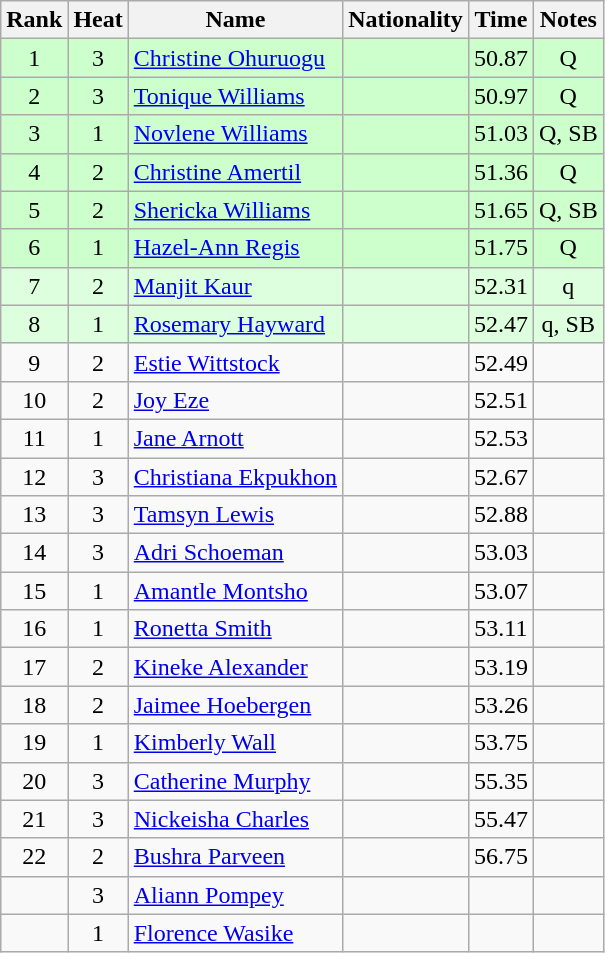<table class="wikitable sortable" style="text-align:center">
<tr>
<th>Rank</th>
<th>Heat</th>
<th>Name</th>
<th>Nationality</th>
<th>Time</th>
<th>Notes</th>
</tr>
<tr bgcolor=ccffcc>
<td>1</td>
<td>3</td>
<td align=left><a href='#'>Christine Ohuruogu</a></td>
<td align=left></td>
<td>50.87</td>
<td>Q</td>
</tr>
<tr bgcolor=ccffcc>
<td>2</td>
<td>3</td>
<td align=left><a href='#'>Tonique Williams</a></td>
<td align=left></td>
<td>50.97</td>
<td>Q</td>
</tr>
<tr bgcolor=ccffcc>
<td>3</td>
<td>1</td>
<td align=left><a href='#'>Novlene Williams</a></td>
<td align=left></td>
<td>51.03</td>
<td>Q, SB</td>
</tr>
<tr bgcolor=ccffcc>
<td>4</td>
<td>2</td>
<td align=left><a href='#'>Christine Amertil</a></td>
<td align=left></td>
<td>51.36</td>
<td>Q</td>
</tr>
<tr bgcolor=ccffcc>
<td>5</td>
<td>2</td>
<td align=left><a href='#'>Shericka Williams</a></td>
<td align=left></td>
<td>51.65</td>
<td>Q, SB</td>
</tr>
<tr bgcolor=ccffcc>
<td>6</td>
<td>1</td>
<td align=left><a href='#'>Hazel-Ann Regis</a></td>
<td align=left></td>
<td>51.75</td>
<td>Q</td>
</tr>
<tr bgcolor=ddffdd>
<td>7</td>
<td>2</td>
<td align=left><a href='#'>Manjit Kaur</a></td>
<td align=left></td>
<td>52.31</td>
<td>q</td>
</tr>
<tr bgcolor=ddffdd>
<td>8</td>
<td>1</td>
<td align=left><a href='#'>Rosemary Hayward</a></td>
<td align=left></td>
<td>52.47</td>
<td>q, SB</td>
</tr>
<tr>
<td>9</td>
<td>2</td>
<td align=left><a href='#'>Estie Wittstock</a></td>
<td align=left></td>
<td>52.49</td>
<td></td>
</tr>
<tr>
<td>10</td>
<td>2</td>
<td align=left><a href='#'>Joy Eze</a></td>
<td align=left></td>
<td>52.51</td>
<td></td>
</tr>
<tr>
<td>11</td>
<td>1</td>
<td align=left><a href='#'>Jane Arnott</a></td>
<td align=left></td>
<td>52.53</td>
<td></td>
</tr>
<tr>
<td>12</td>
<td>3</td>
<td align=left><a href='#'>Christiana Ekpukhon</a></td>
<td align=left></td>
<td>52.67</td>
<td></td>
</tr>
<tr>
<td>13</td>
<td>3</td>
<td align=left><a href='#'>Tamsyn Lewis</a></td>
<td align=left></td>
<td>52.88</td>
<td></td>
</tr>
<tr>
<td>14</td>
<td>3</td>
<td align=left><a href='#'>Adri Schoeman</a></td>
<td align=left></td>
<td>53.03</td>
<td></td>
</tr>
<tr>
<td>15</td>
<td>1</td>
<td align=left><a href='#'>Amantle Montsho</a></td>
<td align=left></td>
<td>53.07</td>
<td></td>
</tr>
<tr>
<td>16</td>
<td>1</td>
<td align=left><a href='#'>Ronetta Smith</a></td>
<td align=left></td>
<td>53.11</td>
<td></td>
</tr>
<tr>
<td>17</td>
<td>2</td>
<td align=left><a href='#'>Kineke Alexander</a></td>
<td align=left></td>
<td>53.19</td>
<td></td>
</tr>
<tr>
<td>18</td>
<td>2</td>
<td align=left><a href='#'>Jaimee Hoebergen</a></td>
<td align=left></td>
<td>53.26</td>
<td></td>
</tr>
<tr>
<td>19</td>
<td>1</td>
<td align=left><a href='#'>Kimberly Wall</a></td>
<td align=left></td>
<td>53.75</td>
<td></td>
</tr>
<tr>
<td>20</td>
<td>3</td>
<td align=left><a href='#'>Catherine Murphy</a></td>
<td align=left></td>
<td>55.35</td>
<td></td>
</tr>
<tr>
<td>21</td>
<td>3</td>
<td align=left><a href='#'>Nickeisha Charles</a></td>
<td align=left></td>
<td>55.47</td>
<td></td>
</tr>
<tr>
<td>22</td>
<td>2</td>
<td align=left><a href='#'>Bushra Parveen</a></td>
<td align=left></td>
<td>56.75</td>
<td></td>
</tr>
<tr>
<td></td>
<td>3</td>
<td align=left><a href='#'>Aliann Pompey</a></td>
<td align=left></td>
<td></td>
<td></td>
</tr>
<tr>
<td></td>
<td>1</td>
<td align=left><a href='#'>Florence Wasike</a></td>
<td align=left></td>
<td></td>
<td></td>
</tr>
</table>
